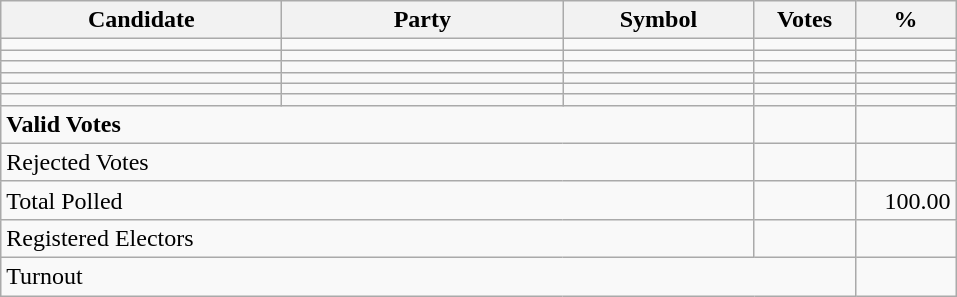<table class="wikitable" border="1" style="text-align:right;">
<tr>
<th align=left width="180">Candidate</th>
<th align=left width="180">Party</th>
<th align=left width="120">Symbol</th>
<th align=left width="60">Votes</th>
<th align=left width="60">%</th>
</tr>
<tr>
<td align=left></td>
<td align=left></td>
<td align=left></td>
<td></td>
<td></td>
</tr>
<tr>
<td align=left></td>
<td align=left></td>
<td align=left></td>
<td></td>
<td></td>
</tr>
<tr>
<td align=left></td>
<td align=left></td>
<td align=left></td>
<td></td>
<td></td>
</tr>
<tr>
<td align=left></td>
<td align=left></td>
<td align=left></td>
<td></td>
<td></td>
</tr>
<tr>
<td align=left></td>
<td align=left></td>
<td align=left></td>
<td></td>
<td></td>
</tr>
<tr>
<td align=left></td>
<td align=left></td>
<td align=left></td>
<td></td>
<td></td>
</tr>
<tr>
<td align=left colspan=3><strong>Valid Votes</strong></td>
<td><strong> </strong></td>
<td><strong> </strong></td>
</tr>
<tr>
<td align=left colspan=3>Rejected Votes</td>
<td></td>
<td></td>
</tr>
<tr>
<td align=left colspan=3>Total Polled</td>
<td></td>
<td>100.00</td>
</tr>
<tr>
<td align=left colspan=3>Registered Electors</td>
<td></td>
<td></td>
</tr>
<tr>
<td align=left colspan=4>Turnout</td>
<td></td>
</tr>
</table>
